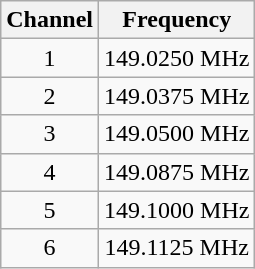<table class="wikitable">
<tr>
<th>Channel</th>
<th>Frequency</th>
</tr>
<tr style="text-align:center">
<td>1</td>
<td>149.0250 MHz</td>
</tr>
<tr style="text-align:center">
<td>2</td>
<td>149.0375 MHz</td>
</tr>
<tr style="text-align:center">
<td>3</td>
<td>149.0500 MHz</td>
</tr>
<tr style="text-align:center">
<td>4</td>
<td>149.0875 MHz</td>
</tr>
<tr style="text-align:center">
<td>5</td>
<td>149.1000 MHz</td>
</tr>
<tr style="text-align:center">
<td>6</td>
<td>149.1125 MHz</td>
</tr>
</table>
